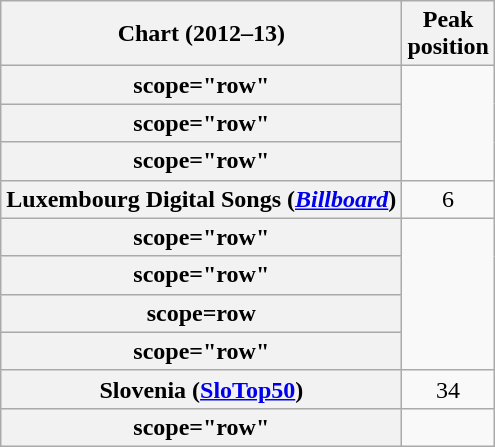<table class="wikitable sortable plainrowheaders" style="text-align:center;">
<tr>
<th scope="col">Chart (2012–13)</th>
<th scope="col">Peak<br>position</th>
</tr>
<tr>
<th>scope="row"</th>
</tr>
<tr>
<th>scope="row"</th>
</tr>
<tr>
<th>scope="row"</th>
</tr>
<tr>
<th scope="row">Luxembourg Digital Songs (<em><a href='#'>Billboard</a></em>)</th>
<td style="text-align:center;">6</td>
</tr>
<tr>
<th>scope="row"</th>
</tr>
<tr>
<th>scope="row"</th>
</tr>
<tr>
<th>scope=row</th>
</tr>
<tr>
<th>scope="row"</th>
</tr>
<tr>
<th scope="row">Slovenia (<a href='#'>SloTop50</a>)</th>
<td align=center>34</td>
</tr>
<tr>
<th>scope="row"</th>
</tr>
</table>
